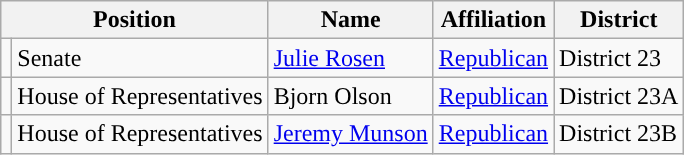<table class="wikitable">
<tr>
<th colspan="2">Position</th>
<th>Name</th>
<th>Affiliation</th>
<th>District</th>
</tr>
<tr>
<td style="background-color:"></td>
<td>Senate</td>
<td><a href='#'>Julie Rosen</a></td>
<td><a href='#'>Republican</a></td>
<td>District 23</td>
</tr>
<tr>
<td style="background-color:"></td>
<td>House of Representatives</td>
<td>Bjorn Olson</td>
<td><a href='#'>Republican</a></td>
<td>District 23A</td>
</tr>
<tr>
<td style="background-color:"></td>
<td>House of Representatives</td>
<td><a href='#'>Jeremy Munson</a></td>
<td><a href='#'>Republican</a></td>
<td>District 23B</td>
</tr>
</table>
